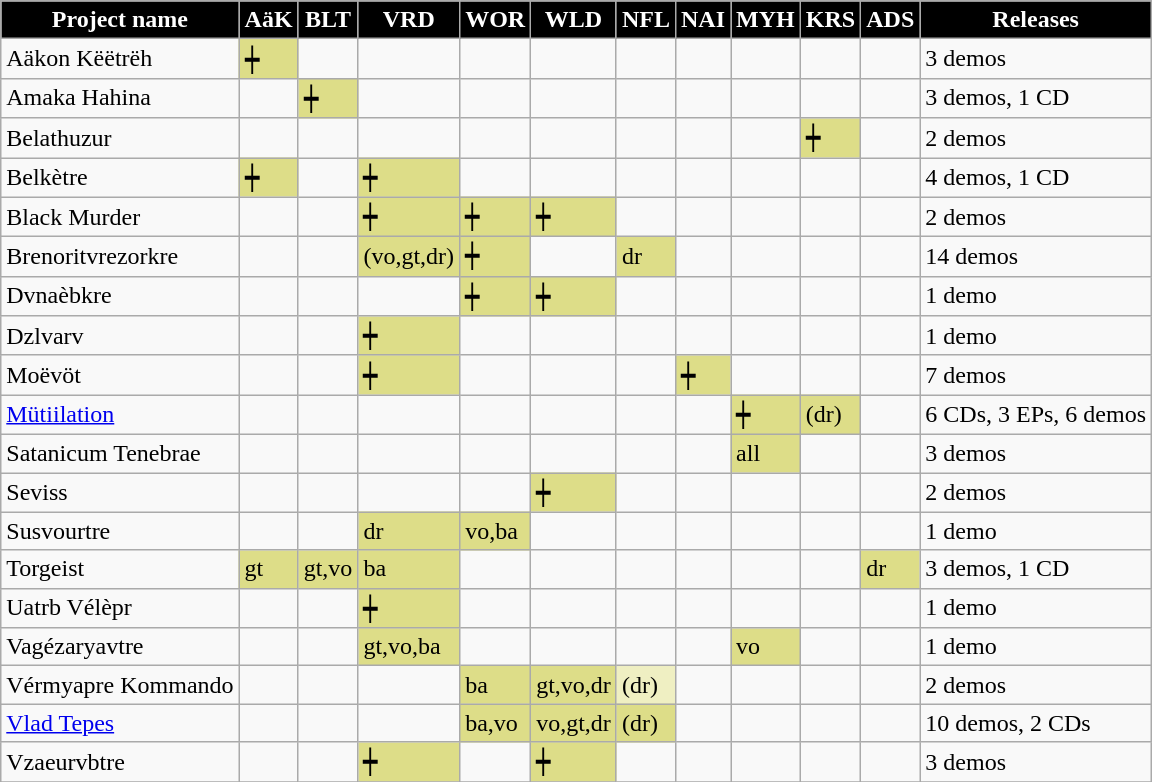<table class="wikitable">
<tr>
<th style="background:#000;color:#fff">Project name</th>
<th style="background:#000;color:#fff">AäK</th>
<th style="background:#000;color:#fff">BLT</th>
<th style="background:#000;color:#fff">VRD</th>
<th style="background:#000;color:#fff">WOR</th>
<th style="background:#000;color:#fff">WLD</th>
<th style="background:#000;color:#fff">NFL</th>
<th style="background:#000;color:#fff">NAI</th>
<th style="background:#000;color:#fff">MYH</th>
<th style="background:#000;color:#fff">KRS</th>
<th style="background:#000;color:#fff">ADS</th>
<th style="background:#000;color:#fff">Releases</th>
</tr>
<tr>
<td>Aäkon Këëtrëh</td>
<td bgcolor="#dddd88">┿ </td>
<td></td>
<td></td>
<td></td>
<td></td>
<td></td>
<td></td>
<td></td>
<td></td>
<td></td>
<td>3 demos </td>
</tr>
<tr>
<td>Amaka Hahina</td>
<td></td>
<td bgcolor="#dddd88">┿ </td>
<td></td>
<td></td>
<td></td>
<td></td>
<td></td>
<td></td>
<td></td>
<td></td>
<td>3 demos, 1 CD</td>
</tr>
<tr>
<td>Belathuzur</td>
<td></td>
<td></td>
<td></td>
<td></td>
<td></td>
<td></td>
<td></td>
<td></td>
<td bgcolor="#dddd88">┿ </td>
<td></td>
<td>2 demos</td>
</tr>
<tr>
<td>Belkètre</td>
<td bgcolor="#dddd88">┿ </td>
<td></td>
<td bgcolor="#dddd88">┿ </td>
<td></td>
<td></td>
<td></td>
<td></td>
<td></td>
<td></td>
<td></td>
<td>4 demos, 1 CD</td>
</tr>
<tr>
<td>Black Murder</td>
<td></td>
<td></td>
<td bgcolor="#dddd88">┿ </td>
<td bgcolor="#dddd88">┿ </td>
<td bgcolor="#dddd88">┿ </td>
<td></td>
<td></td>
<td></td>
<td></td>
<td></td>
<td>2 demos </td>
</tr>
<tr>
<td>Brenoritvrezorkre</td>
<td></td>
<td></td>
<td bgcolor="#dddd88">(vo,gt,dr) </td>
<td bgcolor="#dddd88">┿ </td>
<td></td>
<td bgcolor="#dddd88">dr </td>
<td></td>
<td></td>
<td></td>
<td></td>
<td>14 demos </td>
</tr>
<tr>
<td>Dvnaèbkre</td>
<td></td>
<td></td>
<td></td>
<td bgcolor="#dddd88">┿ </td>
<td bgcolor="#dddd88">┿ </td>
<td></td>
<td></td>
<td></td>
<td></td>
<td></td>
<td>1 demo </td>
</tr>
<tr>
<td>Dzlvarv</td>
<td></td>
<td></td>
<td bgcolor="#dddd88">┿ </td>
<td></td>
<td></td>
<td></td>
<td></td>
<td></td>
<td></td>
<td></td>
<td>1 demo </td>
</tr>
<tr>
<td>Moëvöt</td>
<td></td>
<td></td>
<td bgcolor="#dddd88">┿ </td>
<td></td>
<td></td>
<td></td>
<td bgcolor="#dddd88">┿ </td>
<td></td>
<td></td>
<td></td>
<td>7 demos </td>
</tr>
<tr>
<td><a href='#'>Mütiilation</a></td>
<td></td>
<td></td>
<td></td>
<td></td>
<td></td>
<td></td>
<td></td>
<td bgcolor="#dddd88">┿ </td>
<td bgcolor="#dddd88">(dr)</td>
<td></td>
<td>6 CDs, 3 EPs, 6 demos </td>
</tr>
<tr>
<td>Satanicum Tenebrae</td>
<td></td>
<td></td>
<td></td>
<td></td>
<td></td>
<td></td>
<td></td>
<td bgcolor="#dddd88">all </td>
<td></td>
<td></td>
<td>3 demos </td>
</tr>
<tr>
<td>Seviss</td>
<td></td>
<td></td>
<td></td>
<td></td>
<td bgcolor="#dddd88">┿ </td>
<td></td>
<td></td>
<td></td>
<td></td>
<td></td>
<td>2 demos </td>
</tr>
<tr>
<td>Susvourtre</td>
<td></td>
<td></td>
<td bgcolor="#dddd88">dr </td>
<td bgcolor="#dddd88">vo,ba </td>
<td></td>
<td></td>
<td></td>
<td></td>
<td></td>
<td></td>
<td>1 demo </td>
</tr>
<tr>
<td>Torgeist</td>
<td bgcolor="#dddd88">gt </td>
<td bgcolor="#dddd88">gt,vo </td>
<td bgcolor="#dddd88">ba </td>
<td></td>
<td></td>
<td></td>
<td></td>
<td></td>
<td></td>
<td bgcolor="#dddd88">dr </td>
<td>3 demos, 1 CD </td>
</tr>
<tr>
<td>Uatrb Vélèpr</td>
<td></td>
<td></td>
<td bgcolor="#dddd88">┿</td>
<td></td>
<td></td>
<td></td>
<td></td>
<td></td>
<td></td>
<td></td>
<td>1 demo </td>
</tr>
<tr>
<td>Vagézaryavtre</td>
<td></td>
<td></td>
<td bgcolor="#dddd88">gt,vo,ba  </td>
<td></td>
<td></td>
<td></td>
<td></td>
<td bgcolor="#dddd88">vo  </td>
<td></td>
<td></td>
<td>1 demo </td>
</tr>
<tr>
<td>Vérmyapre Kommando</td>
<td></td>
<td></td>
<td></td>
<td bgcolor="#dddd88">ba </td>
<td bgcolor="#dddd88">gt,vo,dr </td>
<td bgcolor="#efefc2">(dr)</td>
<td></td>
<td></td>
<td></td>
<td></td>
<td>2 demos </td>
</tr>
<tr>
<td><a href='#'>Vlad Tepes</a></td>
<td></td>
<td></td>
<td></td>
<td bgcolor="#dddd88">ba,vo </td>
<td bgcolor="#dddd88">vo,gt,dr </td>
<td bgcolor="#dddd88">(dr) </td>
<td></td>
<td></td>
<td></td>
<td></td>
<td>10 demos, 2 CDs </td>
</tr>
<tr>
<td>Vzaeurvbtre</td>
<td></td>
<td></td>
<td bgcolor="#dddd88">┿ </td>
<td></td>
<td bgcolor="#dddd88">┿ </td>
<td></td>
<td></td>
<td></td>
<td></td>
<td></td>
<td>3 demos </td>
</tr>
<tr>
</tr>
</table>
